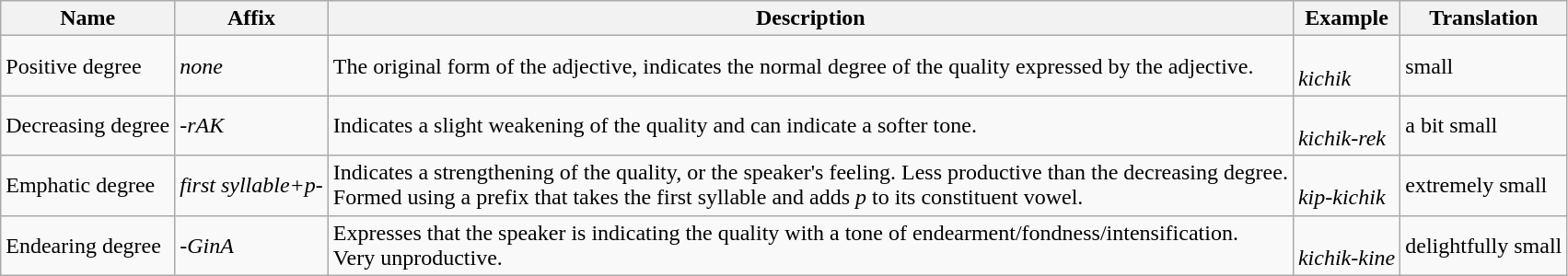<table class="wikitable">
<tr>
<th>Name</th>
<th>Affix</th>
<th style="max-width:4em">Description</th>
<th>Example</th>
<th>Translation</th>
</tr>
<tr>
<td>Positive degree</td>
<td><em>none</em></td>
<td>The original form of the adjective, indicates the normal degree of the quality expressed by the adjective.</td>
<td><strong></strong><br><em>kichik</em></td>
<td>small</td>
</tr>
<tr>
<td>Decreasing degree</td>
<td><em>-rAK</em></td>
<td>Indicates a slight weakening of the quality and can indicate a softer tone.</td>
<td><strong></strong><br><em>kichik-rek</em></td>
<td>a bit small</td>
</tr>
<tr>
<td>Emphatic degree</td>
<td><em>first syllable+p-</em></td>
<td>Indicates a strengthening of the quality, or the speaker's feeling. Less productive than the decreasing degree.<br>Formed using a prefix that takes the first syllable and adds <em>p</em> to its constituent vowel.</td>
<td><strong></strong><br><em>kip-kichik</em></td>
<td>extremely small</td>
</tr>
<tr>
<td>Endearing degree</td>
<td><em>-GinA</em></td>
<td>Expresses that the speaker is indicating the quality with a tone of endearment/fondness/intensification.<br>Very unproductive.</td>
<td><strong></strong><br><em>kichik-kine</em></td>
<td>delightfully small</td>
</tr>
</table>
